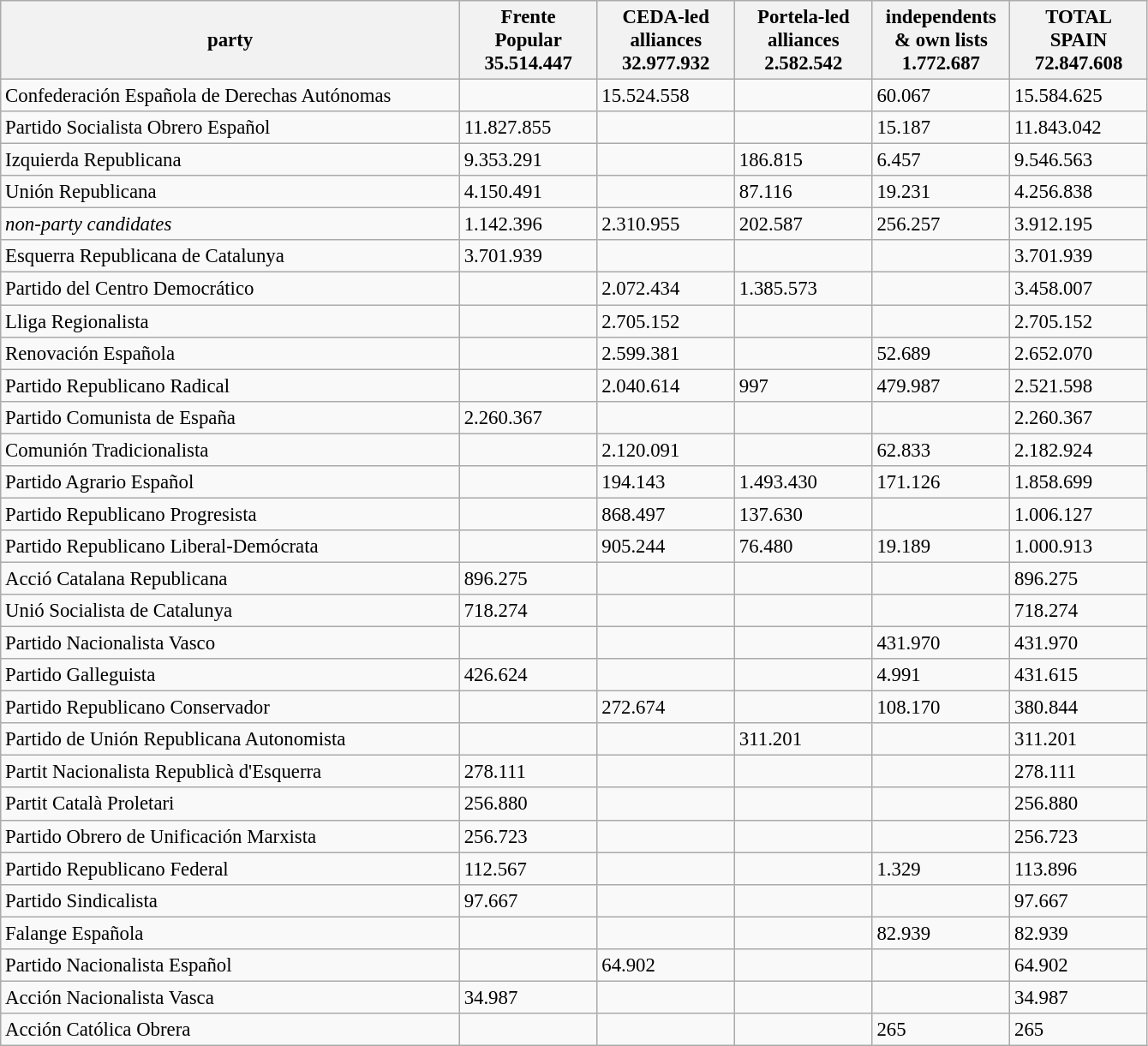<table class="wikitable sortable" style="font-size: 95%">
<tr>
<th scope="col" style="width: 350px;">party</th>
<th scope="col" style="width: 100px;">Frente<br>Popular<br>35.514.447</th>
<th scope="col" style="width: 100px;">CEDA-led alliances<br>32.977.932</th>
<th scope="col" style="width: 100px;">Portela-led alliances<br>2.582.542</th>
<th scope="col" style="width: 100px;">independents & own lists<br>1.772.687</th>
<th scope="col" style="width: 100px;">TOTAL<br>SPAIN<br>72.847.608</th>
</tr>
<tr --->
<td>Confederación Española de Derechas Autónomas</td>
<td></td>
<td>15.524.558</td>
<td></td>
<td>60.067</td>
<td>15.584.625</td>
</tr>
<tr --->
<td>Partido Socialista Obrero Español</td>
<td>11.827.855</td>
<td></td>
<td></td>
<td>15.187</td>
<td>11.843.042</td>
</tr>
<tr --->
<td>Izquierda Republicana</td>
<td>9.353.291</td>
<td></td>
<td>186.815</td>
<td>6.457</td>
<td>9.546.563</td>
</tr>
<tr --->
<td>Unión Republicana</td>
<td>4.150.491</td>
<td></td>
<td>87.116</td>
<td>19.231</td>
<td>4.256.838</td>
</tr>
<tr --->
<td><em>non-party candidates</em></td>
<td>1.142.396</td>
<td>2.310.955</td>
<td>202.587</td>
<td>256.257</td>
<td>3.912.195</td>
</tr>
<tr --->
<td>Esquerra Republicana de Catalunya</td>
<td>3.701.939</td>
<td></td>
<td></td>
<td></td>
<td>3.701.939</td>
</tr>
<tr --->
<td>Partido del Centro Democrático</td>
<td></td>
<td>2.072.434</td>
<td>1.385.573</td>
<td></td>
<td>3.458.007</td>
</tr>
<tr --->
<td>Lliga Regionalista</td>
<td></td>
<td>2.705.152</td>
<td></td>
<td></td>
<td>2.705.152</td>
</tr>
<tr --->
<td>Renovación Española</td>
<td></td>
<td>2.599.381</td>
<td></td>
<td>52.689</td>
<td>2.652.070</td>
</tr>
<tr --->
<td>Partido Republicano Radical</td>
<td></td>
<td>2.040.614</td>
<td>997</td>
<td>479.987</td>
<td>2.521.598</td>
</tr>
<tr --->
<td>Partido Comunista de España</td>
<td>2.260.367</td>
<td></td>
<td></td>
<td></td>
<td>2.260.367</td>
</tr>
<tr --->
<td>Comunión Tradicionalista</td>
<td></td>
<td>2.120.091</td>
<td></td>
<td>62.833</td>
<td>2.182.924</td>
</tr>
<tr --->
<td>Partido Agrario Español</td>
<td></td>
<td>194.143</td>
<td>1.493.430</td>
<td>171.126</td>
<td>1.858.699</td>
</tr>
<tr --->
<td>Partido Republicano Progresista</td>
<td></td>
<td>868.497</td>
<td>137.630</td>
<td></td>
<td>1.006.127</td>
</tr>
<tr --->
<td>Partido Republicano Liberal-Demócrata</td>
<td></td>
<td>905.244</td>
<td>76.480</td>
<td>19.189</td>
<td>1.000.913</td>
</tr>
<tr --->
<td>Acció Catalana Republicana</td>
<td>896.275</td>
<td></td>
<td></td>
<td></td>
<td>896.275</td>
</tr>
<tr --->
<td>Unió Socialista de Catalunya</td>
<td>718.274</td>
<td></td>
<td></td>
<td></td>
<td>718.274</td>
</tr>
<tr --->
<td>Partido Nacionalista Vasco</td>
<td></td>
<td></td>
<td></td>
<td>431.970</td>
<td>431.970</td>
</tr>
<tr --->
<td>Partido Galleguista</td>
<td>426.624</td>
<td></td>
<td></td>
<td>4.991</td>
<td>431.615</td>
</tr>
<tr --->
<td>Partido Republicano Conservador</td>
<td></td>
<td>272.674</td>
<td></td>
<td>108.170</td>
<td>380.844</td>
</tr>
<tr --->
<td>Partido de Unión Republicana Autonomista</td>
<td></td>
<td></td>
<td>311.201</td>
<td></td>
<td>311.201</td>
</tr>
<tr --->
<td>Partit Nacionalista Republicà d'Esquerra</td>
<td>278.111</td>
<td></td>
<td></td>
<td></td>
<td>278.111</td>
</tr>
<tr --->
<td>Partit Català Proletari</td>
<td>256.880</td>
<td></td>
<td></td>
<td></td>
<td>256.880</td>
</tr>
<tr --->
<td>Partido Obrero de Unificación Marxista</td>
<td>256.723</td>
<td></td>
<td></td>
<td></td>
<td>256.723</td>
</tr>
<tr --->
<td>Partido Republicano Federal</td>
<td>112.567</td>
<td></td>
<td></td>
<td>1.329</td>
<td>113.896</td>
</tr>
<tr --->
<td>Partido Sindicalista</td>
<td>97.667</td>
<td></td>
<td></td>
<td></td>
<td>97.667</td>
</tr>
<tr --->
<td>Falange Española</td>
<td></td>
<td></td>
<td></td>
<td>82.939</td>
<td>82.939</td>
</tr>
<tr --->
<td>Partido Nacionalista Español</td>
<td></td>
<td>64.902</td>
<td></td>
<td></td>
<td>64.902</td>
</tr>
<tr --->
<td>Acción Nacionalista Vasca</td>
<td>34.987</td>
<td></td>
<td></td>
<td></td>
<td>34.987</td>
</tr>
<tr --->
<td>Acción Católica Obrera</td>
<td></td>
<td></td>
<td></td>
<td>265</td>
<td>265</td>
</tr>
</table>
